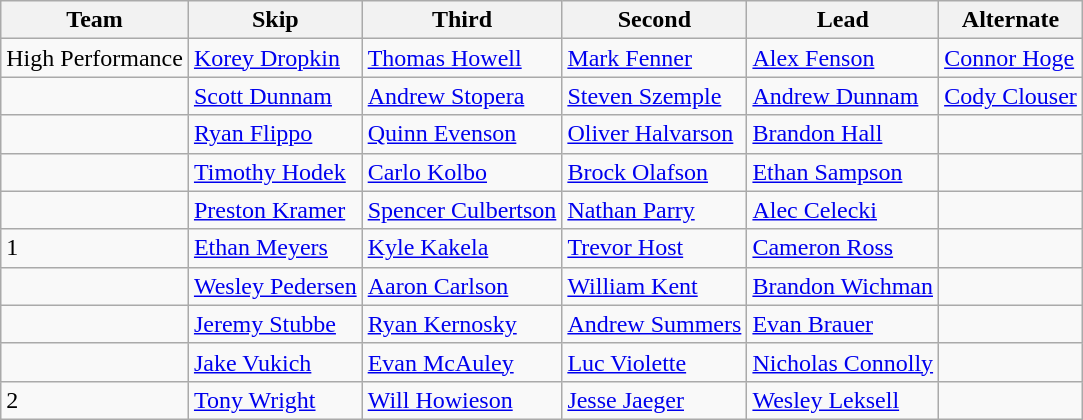<table class=wikitable>
<tr>
<th>Team</th>
<th>Skip</th>
<th>Third</th>
<th>Second</th>
<th>Lead</th>
<th>Alternate</th>
</tr>
<tr>
<td> High Performance</td>
<td><a href='#'>Korey Dropkin</a></td>
<td><a href='#'>Thomas Howell</a></td>
<td><a href='#'>Mark Fenner</a></td>
<td><a href='#'>Alex Fenson</a></td>
<td><a href='#'>Connor Hoge</a></td>
</tr>
<tr>
<td></td>
<td><a href='#'>Scott Dunnam</a></td>
<td><a href='#'>Andrew Stopera</a></td>
<td><a href='#'>Steven Szemple</a></td>
<td><a href='#'>Andrew Dunnam</a></td>
<td><a href='#'>Cody Clouser</a></td>
</tr>
<tr>
<td></td>
<td><a href='#'>Ryan Flippo</a></td>
<td><a href='#'>Quinn Evenson</a></td>
<td><a href='#'>Oliver Halvarson</a></td>
<td><a href='#'>Brandon Hall</a></td>
<td></td>
</tr>
<tr>
<td></td>
<td><a href='#'>Timothy Hodek</a></td>
<td><a href='#'>Carlo Kolbo</a></td>
<td><a href='#'>Brock Olafson</a></td>
<td><a href='#'>Ethan Sampson</a></td>
<td></td>
</tr>
<tr>
<td></td>
<td><a href='#'>Preston Kramer</a></td>
<td><a href='#'>Spencer Culbertson</a></td>
<td><a href='#'>Nathan Parry</a></td>
<td><a href='#'>Alec Celecki</a></td>
<td></td>
</tr>
<tr>
<td> 1</td>
<td><a href='#'>Ethan Meyers</a></td>
<td><a href='#'>Kyle Kakela</a></td>
<td><a href='#'>Trevor Host</a></td>
<td><a href='#'>Cameron Ross</a></td>
<td></td>
</tr>
<tr>
<td></td>
<td><a href='#'>Wesley Pedersen</a></td>
<td><a href='#'>Aaron Carlson</a></td>
<td><a href='#'>William Kent</a></td>
<td><a href='#'>Brandon Wichman</a></td>
<td></td>
</tr>
<tr>
<td></td>
<td><a href='#'>Jeremy Stubbe</a></td>
<td><a href='#'>Ryan Kernosky</a></td>
<td><a href='#'>Andrew Summers</a></td>
<td><a href='#'>Evan Brauer</a></td>
<td></td>
</tr>
<tr>
<td></td>
<td><a href='#'>Jake Vukich</a></td>
<td><a href='#'>Evan McAuley</a></td>
<td><a href='#'>Luc Violette</a></td>
<td><a href='#'>Nicholas Connolly</a></td>
<td></td>
</tr>
<tr>
<td> 2</td>
<td><a href='#'>Tony Wright</a></td>
<td><a href='#'>Will Howieson</a></td>
<td><a href='#'>Jesse Jaeger</a></td>
<td><a href='#'>Wesley Leksell</a></td>
<td></td>
</tr>
</table>
